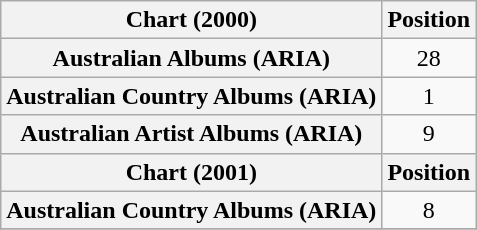<table class="wikitable sortable plainrowheaders" style="text-align:center">
<tr>
<th scope="col">Chart (2000)</th>
<th scope="col">Position</th>
</tr>
<tr>
<th scope="row">Australian Albums (ARIA)</th>
<td align="center">28</td>
</tr>
<tr>
<th scope="row">Australian Country Albums (ARIA)</th>
<td align="center">1</td>
</tr>
<tr>
<th scope="row">Australian Artist Albums (ARIA)</th>
<td align="center">9</td>
</tr>
<tr>
<th scope="col">Chart (2001)</th>
<th scope="col">Position</th>
</tr>
<tr>
<th scope="row">Australian Country Albums (ARIA)</th>
<td align="center">8</td>
</tr>
<tr>
</tr>
</table>
